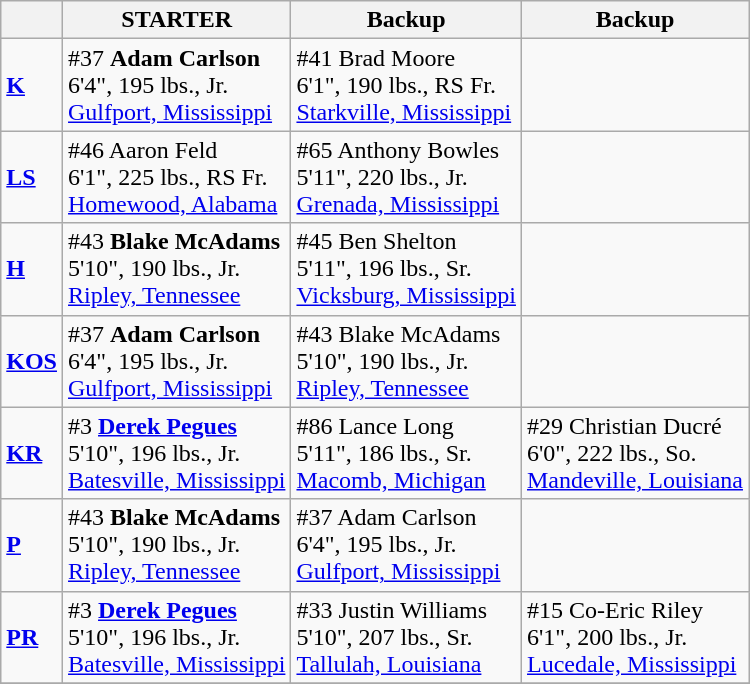<table class="wikitable">
<tr>
<th></th>
<th><strong>STARTER</strong></th>
<th><strong>Backup</strong></th>
<th><strong>Backup</strong></th>
</tr>
<tr>
<td><strong><a href='#'>K</a></strong></td>
<td>#37 <strong>Adam Carlson</strong><br>6'4", 195 lbs., Jr.<br><a href='#'>Gulfport, Mississippi</a></td>
<td>#41 Brad Moore<br>6'1", 190 lbs., RS Fr.<br><a href='#'>Starkville, Mississippi</a></td>
<td></td>
</tr>
<tr>
<td><strong><a href='#'>LS</a></strong></td>
<td>#46 Aaron Feld<br>6'1", 225 lbs., RS Fr.<br><a href='#'>Homewood, Alabama</a></td>
<td>#65 Anthony Bowles<br>5'11", 220 lbs., Jr.<br><a href='#'>Grenada, Mississippi</a></td>
<td></td>
</tr>
<tr>
<td><strong><a href='#'>H</a></strong></td>
<td>#43 <strong>Blake McAdams</strong><br>5'10", 190 lbs., Jr.<br><a href='#'>Ripley, Tennessee</a></td>
<td>#45 Ben Shelton<br>5'11", 196 lbs., Sr.<br><a href='#'>Vicksburg, Mississippi</a></td>
<td></td>
</tr>
<tr>
<td><strong><a href='#'>KOS</a></strong></td>
<td>#37 <strong>Adam Carlson</strong><br>6'4", 195 lbs., Jr.<br><a href='#'>Gulfport, Mississippi</a></td>
<td>#43 Blake McAdams<br>5'10", 190 lbs., Jr.<br><a href='#'>Ripley, Tennessee</a></td>
<td></td>
</tr>
<tr>
<td><strong><a href='#'>KR</a></strong></td>
<td>#3 <strong><a href='#'>Derek Pegues</a></strong><br>5'10", 196 lbs., Jr.<br><a href='#'>Batesville, Mississippi</a></td>
<td>#86 Lance Long<br>5'11", 186 lbs., Sr.<br><a href='#'>Macomb, Michigan</a></td>
<td>#29 Christian Ducré<br>6'0", 222 lbs., So.<br><a href='#'>Mandeville, Louisiana</a></td>
</tr>
<tr>
<td><strong><a href='#'>P</a></strong></td>
<td>#43 <strong>Blake McAdams</strong><br>5'10", 190 lbs., Jr.<br><a href='#'>Ripley, Tennessee</a></td>
<td>#37 Adam Carlson<br>6'4", 195 lbs., Jr.<br><a href='#'>Gulfport, Mississippi</a></td>
<td></td>
</tr>
<tr>
<td><strong><a href='#'>PR</a></strong></td>
<td>#3 <strong><a href='#'>Derek Pegues</a></strong><br>5'10", 196 lbs., Jr.<br><a href='#'>Batesville, Mississippi</a></td>
<td>#33 Justin Williams<br>5'10", 207 lbs., Sr.<br><a href='#'>Tallulah, Louisiana</a></td>
<td>#15 Co-Eric Riley<br>6'1", 200 lbs., Jr.<br><a href='#'>Lucedale, Mississippi</a></td>
</tr>
<tr>
</tr>
</table>
